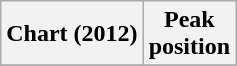<table class="wikitable sortable">
<tr>
<th>Chart (2012)</th>
<th>Peak<br>position</th>
</tr>
<tr>
</tr>
</table>
